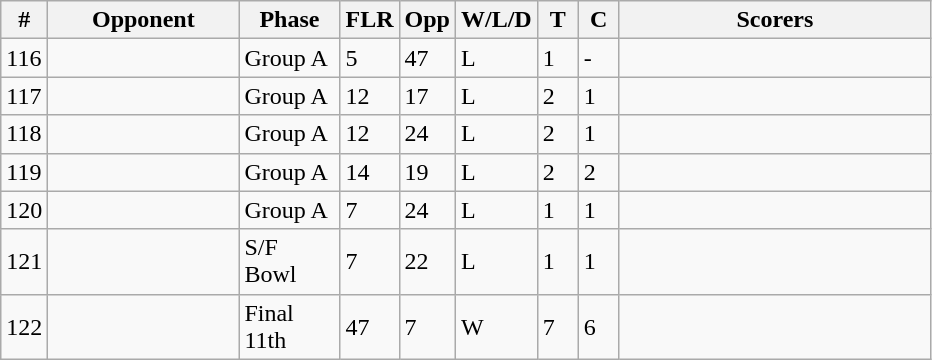<table class="wikitable sortable">
<tr>
<th width=10>#</th>
<th width=120>Opponent</th>
<th width=60>Phase</th>
<th width=30>FLR</th>
<th width=30>Opp</th>
<th width=45>W/L/D</th>
<th width=20>T</th>
<th width=20>C</th>
<th width=200>Scorers</th>
</tr>
<tr>
<td>116</td>
<td></td>
<td>Group A</td>
<td>5</td>
<td>47</td>
<td>L</td>
<td>1</td>
<td>-</td>
<td></td>
</tr>
<tr>
<td>117</td>
<td></td>
<td>Group A</td>
<td>12</td>
<td>17</td>
<td>L</td>
<td>2</td>
<td>1</td>
<td></td>
</tr>
<tr>
<td>118</td>
<td></td>
<td>Group A</td>
<td>12</td>
<td>24</td>
<td>L</td>
<td>2</td>
<td>1</td>
<td></td>
</tr>
<tr>
<td>119</td>
<td></td>
<td>Group A</td>
<td>14</td>
<td>19</td>
<td>L</td>
<td>2</td>
<td>2</td>
<td></td>
</tr>
<tr>
<td>120</td>
<td></td>
<td>Group A</td>
<td>7</td>
<td>24</td>
<td>L</td>
<td>1</td>
<td>1</td>
<td></td>
</tr>
<tr>
<td>121</td>
<td></td>
<td>S/F Bowl</td>
<td>7</td>
<td>22</td>
<td>L</td>
<td>1</td>
<td>1</td>
<td></td>
</tr>
<tr>
<td>122</td>
<td></td>
<td>Final 11th</td>
<td>47</td>
<td>7</td>
<td>W</td>
<td>7</td>
<td>6</td>
<td></td>
</tr>
</table>
